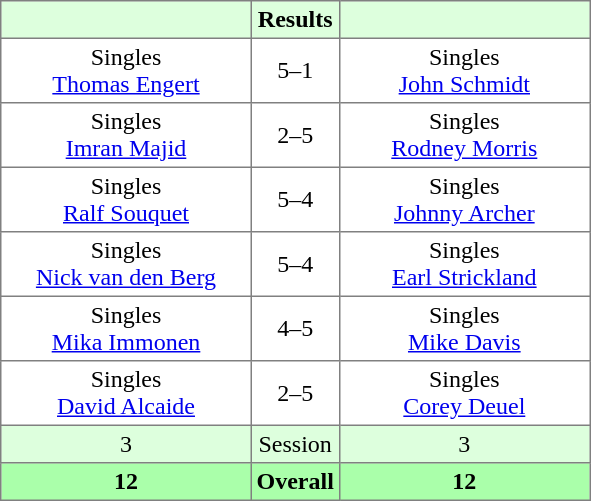<table border="1" cellpadding="3" style="border-collapse: collapse;">
<tr bgcolor="#ddffdd">
<th width="160"></th>
<th>Results</th>
<th width="160"></th>
</tr>
<tr>
<td align="center">Singles<br> <a href='#'>Thomas Engert</a></td>
<td align="center">5–1</td>
<td align="center">Singles<br> <a href='#'>John Schmidt</a></td>
</tr>
<tr>
<td align="center">Singles<br> <a href='#'>Imran Majid</a></td>
<td align="center">2–5</td>
<td align="center">Singles<br> <a href='#'>Rodney Morris</a></td>
</tr>
<tr>
<td align="center">Singles<br> <a href='#'>Ralf Souquet</a></td>
<td align="center">5–4</td>
<td align="center">Singles<br> <a href='#'>Johnny Archer</a></td>
</tr>
<tr>
<td align="center">Singles<br> <a href='#'>Nick van den Berg</a></td>
<td align="center">5–4</td>
<td align="center">Singles<br> <a href='#'>Earl Strickland</a></td>
</tr>
<tr>
<td align="center">Singles<br> <a href='#'>Mika Immonen</a></td>
<td align="center">4–5</td>
<td align="center">Singles<br> <a href='#'>Mike Davis</a></td>
</tr>
<tr>
<td align="center">Singles<br> <a href='#'>David Alcaide</a></td>
<td align="center">2–5</td>
<td align="center">Singles<br> <a href='#'>Corey Deuel</a></td>
</tr>
<tr bgcolor="#ddffdd">
<td align="center">3</td>
<td align="center">Session</td>
<td align="center">3</td>
</tr>
<tr bgcolor="#aaffaa">
<th align="center">12</th>
<th align="center">Overall</th>
<th align="center">12</th>
</tr>
</table>
